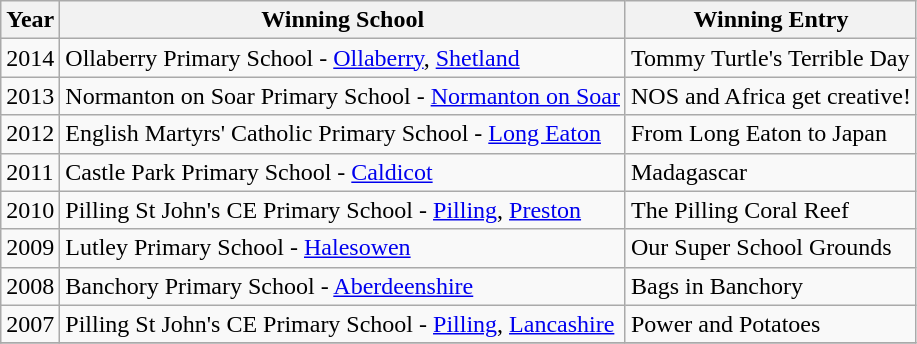<table class="wikitable">
<tr>
<th>Year</th>
<th>Winning School</th>
<th>Winning Entry</th>
</tr>
<tr>
<td>2014</td>
<td>Ollaberry Primary School - <a href='#'>Ollaberry</a>, <a href='#'>Shetland</a></td>
<td>Tommy Turtle's Terrible Day</td>
</tr>
<tr>
<td>2013</td>
<td>Normanton on Soar Primary School - <a href='#'>Normanton on Soar</a></td>
<td>NOS and Africa get creative!</td>
</tr>
<tr>
<td>2012</td>
<td>English Martyrs' Catholic Primary School - <a href='#'>Long Eaton</a></td>
<td>From Long Eaton to Japan</td>
</tr>
<tr>
<td>2011</td>
<td>Castle Park Primary School - <a href='#'>Caldicot</a></td>
<td>Madagascar</td>
</tr>
<tr>
<td>2010</td>
<td>Pilling St John's CE Primary School - <a href='#'>Pilling</a>, <a href='#'>Preston</a></td>
<td>The Pilling Coral Reef</td>
</tr>
<tr>
<td>2009</td>
<td>Lutley Primary School - <a href='#'>Halesowen</a></td>
<td>Our Super School Grounds</td>
</tr>
<tr>
<td>2008</td>
<td>Banchory Primary School - <a href='#'>Aberdeenshire</a></td>
<td>Bags in Banchory</td>
</tr>
<tr>
<td>2007</td>
<td>Pilling St John's CE Primary School - <a href='#'>Pilling</a>, <a href='#'>Lancashire</a></td>
<td>Power and Potatoes</td>
</tr>
<tr>
</tr>
</table>
